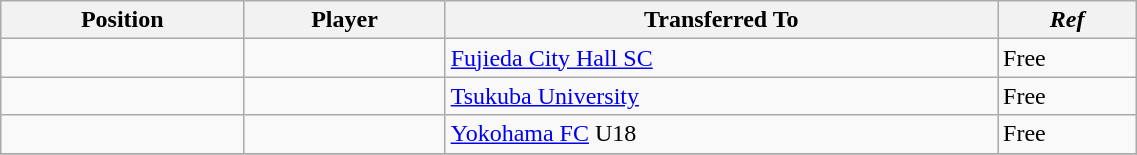<table class="wikitable sortable" style="width:60%; text-align:center; font-size:100%; text-align:left;">
<tr>
<th>Position</th>
<th>Player</th>
<th>Transferred To</th>
<th><em>Ref</em></th>
</tr>
<tr>
<td></td>
<td></td>
<td> <a href='#'>Fujieda City Hall SC</a></td>
<td>Free</td>
</tr>
<tr>
<td></td>
<td></td>
<td> <a href='#'>Tsukuba University</a></td>
<td>Free</td>
</tr>
<tr>
<td></td>
<td></td>
<td> <a href='#'>Yokohama FC</a> U18</td>
<td>Free</td>
</tr>
<tr>
</tr>
</table>
